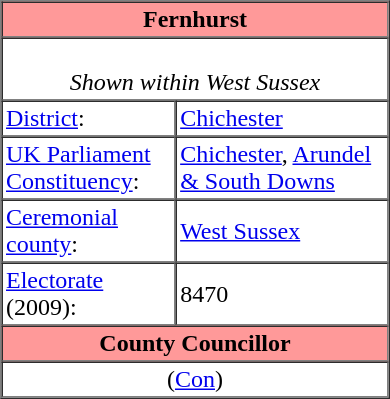<table class="vcard" border=1 cellpadding=2 cellspacing=0 align=right width=260 style=margin-left:0.5em;>
<tr>
<th class="fn org" colspan=2 align=center bgcolor="#ff9999"><strong>Fernhurst</strong></th>
</tr>
<tr>
<td colspan=2 align=center><br><em>Shown within West Sussex</em></td>
</tr>
<tr class="note">
<td width="45%"><a href='#'>District</a>:</td>
<td><a href='#'>Chichester</a></td>
</tr>
<tr class="note">
<td><a href='#'>UK Parliament Constituency</a>:</td>
<td><a href='#'>Chichester</a>, <a href='#'>Arundel & South Downs</a></td>
</tr>
<tr class="note">
<td><a href='#'>Ceremonial county</a>:</td>
<td><a href='#'>West Sussex</a></td>
</tr>
<tr class="note">
<td><a href='#'>Electorate</a> (2009):</td>
<td>8470</td>
</tr>
<tr>
<th colspan=2 align=center bgcolor="#ff9999">County Councillor</th>
</tr>
<tr>
<td colspan=2 align=center> (<a href='#'>Con</a>)</td>
</tr>
</table>
